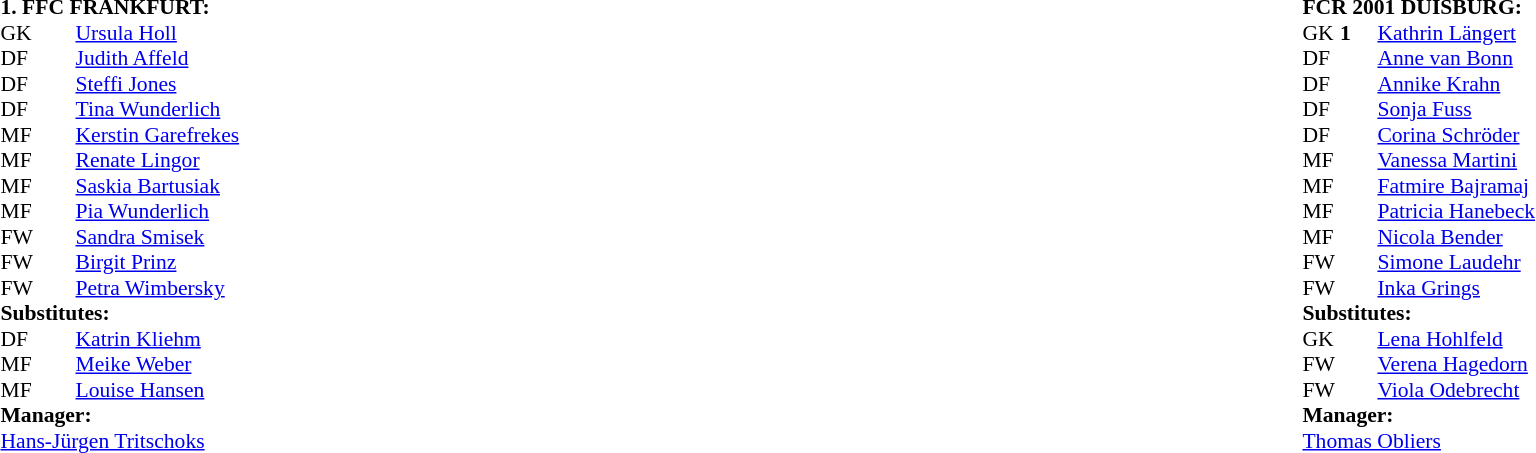<table width="100%">
<tr>
<td valign="top" width="50%"><br><table style="font-size: 90%" cellspacing="0" cellpadding="0">
<tr>
<td colspan="4"><strong>1. FFC FRANKFURT:</strong></td>
</tr>
<tr>
<th width="25"></th>
<th width="25"></th>
</tr>
<tr>
<td>GK</td>
<td><strong></strong></td>
<td> <a href='#'>Ursula Holl</a></td>
</tr>
<tr>
<td>DF</td>
<td><strong></strong></td>
<td> <a href='#'>Judith Affeld</a></td>
<td></td>
<td></td>
</tr>
<tr>
<td>DF</td>
<td><strong></strong></td>
<td> <a href='#'>Steffi Jones</a></td>
</tr>
<tr>
<td>DF</td>
<td><strong></strong></td>
<td> <a href='#'>Tina Wunderlich</a></td>
</tr>
<tr>
<td>MF</td>
<td><strong></strong></td>
<td> <a href='#'>Kerstin Garefrekes</a></td>
</tr>
<tr>
<td>MF</td>
<td><strong></strong></td>
<td> <a href='#'>Renate Lingor</a></td>
<td></td>
<td></td>
</tr>
<tr>
<td>MF</td>
<td><strong></strong></td>
<td> <a href='#'>Saskia Bartusiak</a></td>
</tr>
<tr>
<td>MF</td>
<td><strong></strong></td>
<td> <a href='#'>Pia Wunderlich</a></td>
<td></td>
<td></td>
</tr>
<tr>
<td>FW</td>
<td><strong></strong></td>
<td> <a href='#'>Sandra Smisek</a></td>
</tr>
<tr>
<td>FW</td>
<td><strong></strong></td>
<td> <a href='#'>Birgit Prinz</a></td>
</tr>
<tr>
<td>FW</td>
<td><strong></strong></td>
<td> <a href='#'>Petra Wimbersky</a></td>
</tr>
<tr>
<td colspan=3><strong>Substitutes:</strong></td>
</tr>
<tr>
<td>DF</td>
<td><strong></strong></td>
<td> <a href='#'>Katrin Kliehm</a></td>
<td></td>
<td></td>
</tr>
<tr>
<td>MF</td>
<td><strong></strong></td>
<td> <a href='#'>Meike Weber</a></td>
<td></td>
<td></td>
</tr>
<tr>
<td>MF</td>
<td><strong></strong></td>
<td> <a href='#'>Louise Hansen</a></td>
<td></td>
<td></td>
</tr>
<tr>
<td colspan=3><strong>Manager:</strong></td>
</tr>
<tr>
<td colspan="4"> <a href='#'>Hans-Jürgen Tritschoks</a></td>
</tr>
</table>
</td>
<td></td>
<td valign="top" width="50%"><br><table style="font-size: 90%" cellspacing="0" cellpadding="0" align="center">
<tr>
<td colspan="4"><strong>FCR 2001 DUISBURG:</strong></td>
</tr>
<tr>
<th width="25"></th>
<th width="25"></th>
</tr>
<tr>
<td>GK</td>
<td><strong>1</strong></td>
<td> <a href='#'>Kathrin Längert</a></td>
<td></td>
<td></td>
</tr>
<tr>
<td>DF</td>
<td><strong></strong></td>
<td> <a href='#'>Anne van Bonn</a></td>
</tr>
<tr>
<td>DF</td>
<td><strong></strong></td>
<td> <a href='#'>Annike Krahn</a></td>
</tr>
<tr>
<td>DF</td>
<td><strong></strong></td>
<td> <a href='#'>Sonja Fuss</a></td>
</tr>
<tr>
<td>DF</td>
<td><strong></strong></td>
<td> <a href='#'>Corina Schröder</a></td>
<td></td>
<td></td>
</tr>
<tr>
<td>MF</td>
<td><strong></strong></td>
<td> <a href='#'>Vanessa Martini</a></td>
<td></td>
<td></td>
</tr>
<tr>
<td>MF</td>
<td><strong></strong></td>
<td> <a href='#'>Fatmire Bajramaj</a></td>
<td></td>
</tr>
<tr>
<td>MF</td>
<td><strong></strong></td>
<td> <a href='#'>Patricia Hanebeck</a></td>
</tr>
<tr>
<td>MF</td>
<td><strong></strong></td>
<td> <a href='#'>Nicola Bender</a></td>
<td></td>
</tr>
<tr>
<td>FW</td>
<td><strong></strong></td>
<td> <a href='#'>Simone Laudehr</a></td>
<td></td>
<td></td>
</tr>
<tr>
<td>FW</td>
<td><strong></strong></td>
<td> <a href='#'>Inka Grings</a></td>
<td></td>
</tr>
<tr>
<td colspan=3><strong>Substitutes:</strong></td>
</tr>
<tr>
<td>GK</td>
<td><strong></strong></td>
<td> <a href='#'>Lena Hohlfeld</a></td>
<td></td>
<td></td>
</tr>
<tr>
<td>FW</td>
<td><strong></strong></td>
<td> <a href='#'>Verena Hagedorn</a></td>
<td></td>
<td> </td>
</tr>
<tr>
<td>FW</td>
<td><strong></strong></td>
<td> <a href='#'>Viola Odebrecht</a></td>
<td></td>
<td></td>
</tr>
<tr>
<td colspan=3><strong>Manager:</strong></td>
</tr>
<tr>
<td colspan="4"> <a href='#'>Thomas Obliers</a></td>
</tr>
</table>
</td>
</tr>
</table>
